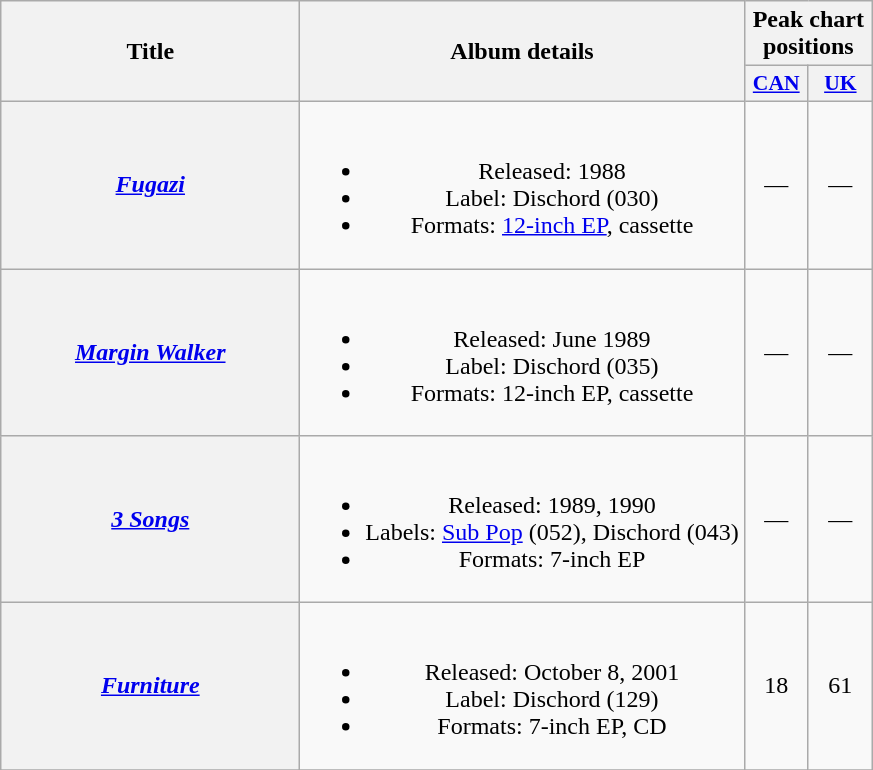<table class="wikitable plainrowheaders" style="text-align:center;">
<tr>
<th scope="col" rowspan="2" style="width:12em;">Title</th>
<th scope="col" rowspan="2">Album details</th>
<th colspan="2">Peak chart positions</th>
</tr>
<tr>
<th scope="col" style="width:2.5em;font-size:90%;"><a href='#'>CAN</a><br></th>
<th scope="col" style="width:2.5em;font-size:90%;"><a href='#'>UK</a><br></th>
</tr>
<tr>
<th scope="row"><em><a href='#'>Fugazi</a></em></th>
<td><br><ul><li>Released: 1988</li><li>Label: Dischord (030)</li><li>Formats: <a href='#'>12-inch EP</a>, cassette</li></ul></td>
<td>—</td>
<td>—</td>
</tr>
<tr>
<th scope="row"><em><a href='#'>Margin Walker</a></em></th>
<td><br><ul><li>Released: June 1989</li><li>Label: Dischord (035)</li><li>Formats: 12-inch EP, cassette</li></ul></td>
<td>—</td>
<td>—</td>
</tr>
<tr>
<th scope="row"><em><a href='#'>3 Songs</a></em></th>
<td><br><ul><li>Released: 1989, 1990</li><li>Labels: <a href='#'>Sub Pop</a> (052), Dischord (043)</li><li>Formats: 7-inch EP</li></ul></td>
<td>—</td>
<td>—</td>
</tr>
<tr>
<th scope="row"><em><a href='#'>Furniture</a></em></th>
<td><br><ul><li>Released: October 8, 2001</li><li>Label: Dischord (129)</li><li>Formats: 7-inch EP, CD</li></ul></td>
<td>18</td>
<td>61</td>
</tr>
<tr>
</tr>
</table>
